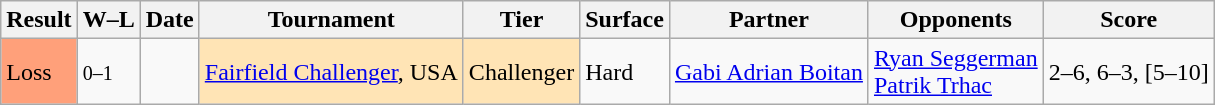<table class="wikitable">
<tr>
<th>Result</th>
<th class="unsortable">W–L</th>
<th>Date</th>
<th>Tournament</th>
<th>Tier</th>
<th>Surface</th>
<th>Partner</th>
<th>Opponents</th>
<th class="unsortable">Score</th>
</tr>
<tr>
<td bgcolor=FFA07A>Loss</td>
<td><small>0–1</small></td>
<td><a href='#'></a></td>
<td style="background:moccasin;"><a href='#'>Fairfield Challenger</a>, USA</td>
<td style="background:moccasin;">Challenger</td>
<td>Hard</td>
<td> <a href='#'>Gabi Adrian Boitan</a></td>
<td> <a href='#'>Ryan Seggerman</a> <br> <a href='#'>Patrik Trhac</a></td>
<td>2–6, 6–3, [5–10]</td>
</tr>
</table>
